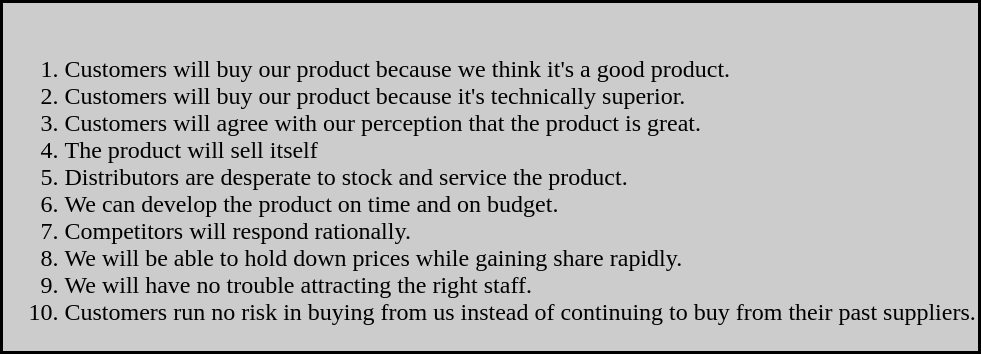<table>
<tr>
<td style="background-color: #CCC; border: 2px solid black"><br><ol><li>Customers will buy our product because we think it's a good product.</li><li>Customers will buy our product because it's technically superior.</li><li>Customers will agree with our perception that the product is great.</li><li>The product will sell itself</li><li>Distributors are desperate to stock and service the product.</li><li>We can develop the product on time and on budget.</li><li>Competitors will respond rationally.</li><li>We will be able to hold down prices while gaining share rapidly.</li><li>We will have no trouble attracting the right staff.</li><li>Customers run no risk in buying from us instead of continuing to buy from their past suppliers.</li></ol></td>
</tr>
<tr>
</tr>
</table>
